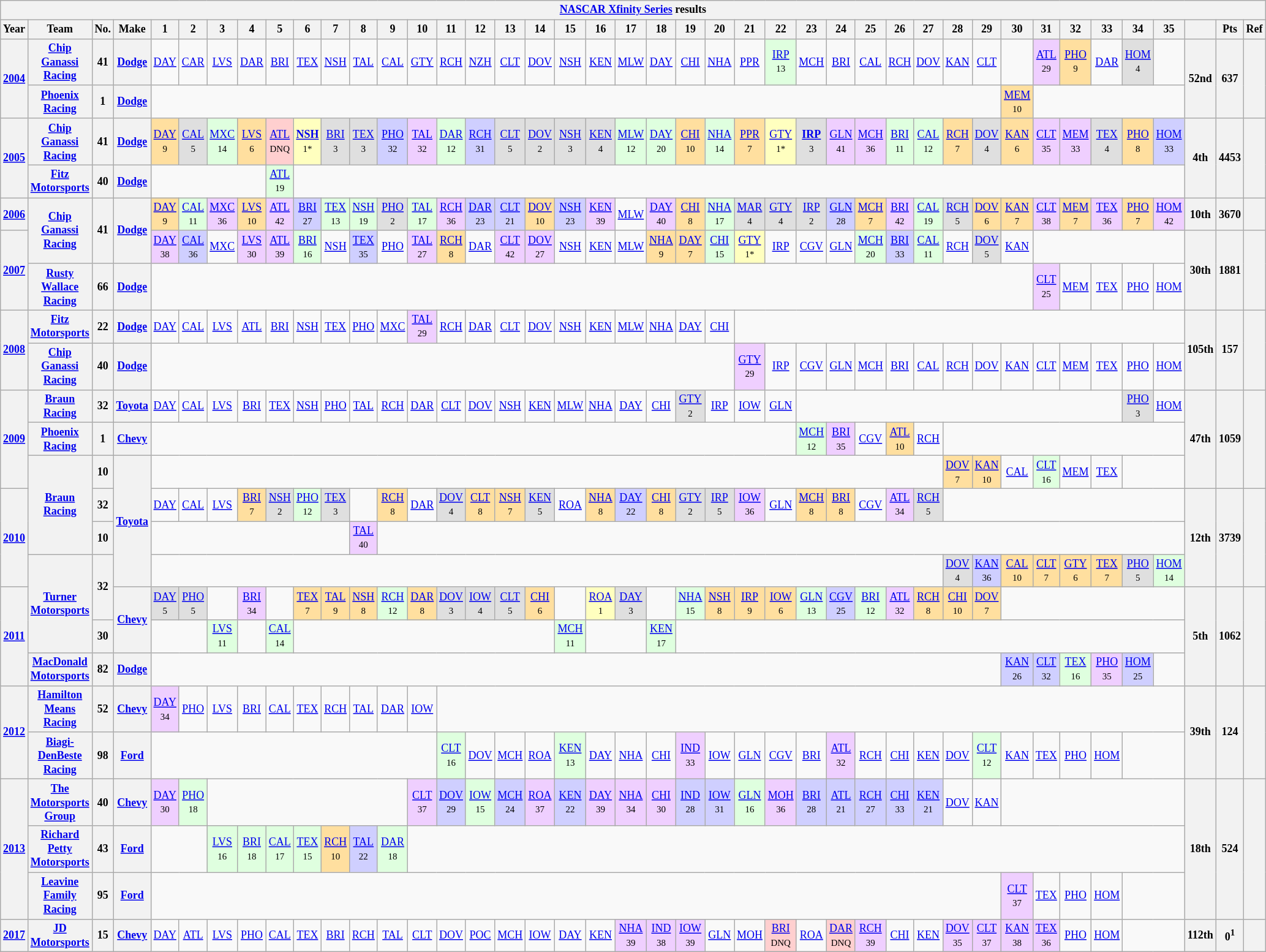<table class="wikitable" style="text-align:center; font-size:75%">
<tr>
<th colspan=42><a href='#'>NASCAR Xfinity Series</a> results</th>
</tr>
<tr>
<th>Year</th>
<th>Team</th>
<th>No.</th>
<th>Make</th>
<th>1</th>
<th>2</th>
<th>3</th>
<th>4</th>
<th>5</th>
<th>6</th>
<th>7</th>
<th>8</th>
<th>9</th>
<th>10</th>
<th>11</th>
<th>12</th>
<th>13</th>
<th>14</th>
<th>15</th>
<th>16</th>
<th>17</th>
<th>18</th>
<th>19</th>
<th>20</th>
<th>21</th>
<th>22</th>
<th>23</th>
<th>24</th>
<th>25</th>
<th>26</th>
<th>27</th>
<th>28</th>
<th>29</th>
<th>30</th>
<th>31</th>
<th>32</th>
<th>33</th>
<th>34</th>
<th>35</th>
<th></th>
<th>Pts</th>
<th>Ref</th>
</tr>
<tr>
<th rowspan=2><a href='#'>2004</a></th>
<th><a href='#'>Chip Ganassi Racing</a></th>
<th>41</th>
<th><a href='#'>Dodge</a></th>
<td><a href='#'>DAY</a></td>
<td><a href='#'>CAR</a></td>
<td><a href='#'>LVS</a></td>
<td><a href='#'>DAR</a></td>
<td><a href='#'>BRI</a></td>
<td><a href='#'>TEX</a></td>
<td><a href='#'>NSH</a></td>
<td><a href='#'>TAL</a></td>
<td><a href='#'>CAL</a></td>
<td><a href='#'>GTY</a></td>
<td><a href='#'>RCH</a></td>
<td><a href='#'>NZH</a></td>
<td><a href='#'>CLT</a></td>
<td><a href='#'>DOV</a></td>
<td><a href='#'>NSH</a></td>
<td><a href='#'>KEN</a></td>
<td><a href='#'>MLW</a></td>
<td><a href='#'>DAY</a></td>
<td><a href='#'>CHI</a></td>
<td><a href='#'>NHA</a></td>
<td><a href='#'>PPR</a></td>
<td style="background:#DFFFDF;"><a href='#'>IRP</a><br><small>13</small></td>
<td><a href='#'>MCH</a></td>
<td><a href='#'>BRI</a></td>
<td><a href='#'>CAL</a></td>
<td><a href='#'>RCH</a></td>
<td><a href='#'>DOV</a></td>
<td><a href='#'>KAN</a></td>
<td><a href='#'>CLT</a></td>
<td></td>
<td style="background:#EFCFFF;"><a href='#'>ATL</a><br><small>29</small></td>
<td style="background:#FFDF9F;"><a href='#'>PHO</a><br><small>9</small></td>
<td><a href='#'>DAR</a></td>
<td style="background:#DFDFDF;"><a href='#'>HOM</a><br><small>4</small></td>
<td></td>
<th rowspan=2>52nd</th>
<th rowspan=2>637</th>
<th rowspan=2></th>
</tr>
<tr>
<th><a href='#'>Phoenix Racing</a></th>
<th>1</th>
<th><a href='#'>Dodge</a></th>
<td colspan=29></td>
<td style="background:#FFDF9F;"><a href='#'>MEM</a><br><small>10</small></td>
<td colspan=5></td>
</tr>
<tr>
<th rowspan=2><a href='#'>2005</a></th>
<th><a href='#'>Chip Ganassi Racing</a></th>
<th>41</th>
<th><a href='#'>Dodge</a></th>
<td style="background:#FFDF9F;"><a href='#'>DAY</a><br><small>9</small></td>
<td style="background:#DFDFDF;"><a href='#'>CAL</a><br><small>5</small></td>
<td style="background:#DFFFDF;"><a href='#'>MXC</a><br><small>14</small></td>
<td style="background:#FFDF9F;"><a href='#'>LVS</a><br><small>6</small></td>
<td style="background:#FFCFCF;"><a href='#'>ATL</a><br><small>DNQ</small></td>
<td style="background:#FFFFBF;"><strong><a href='#'>NSH</a></strong><br><small>1*</small></td>
<td style="background:#DFDFDF;"><a href='#'>BRI</a><br><small>3</small></td>
<td style="background:#DFDFDF;"><a href='#'>TEX</a><br><small>3</small></td>
<td style="background:#CFCFFF;"><a href='#'>PHO</a><br><small>32</small></td>
<td style="background:#EFCFFF;"><a href='#'>TAL</a><br><small>32</small></td>
<td style="background:#DFFFDF;"><a href='#'>DAR</a><br><small>12</small></td>
<td style="background:#CFCFFF;"><a href='#'>RCH</a><br><small>31</small></td>
<td style="background:#DFDFDF;"><a href='#'>CLT</a><br><small>5</small></td>
<td style="background:#DFDFDF;"><a href='#'>DOV</a><br><small>2</small></td>
<td style="background:#DFDFDF;"><a href='#'>NSH</a><br><small>3</small></td>
<td style="background:#DFDFDF;"><a href='#'>KEN</a><br><small>4</small></td>
<td style="background:#DFFFDF;"><a href='#'>MLW</a><br><small>12</small></td>
<td style="background:#DFFFDF;"><a href='#'>DAY</a><br><small>20</small></td>
<td style="background:#FFDF9F;"><a href='#'>CHI</a><br><small>10</small></td>
<td style="background:#DFFFDF;"><a href='#'>NHA</a><br><small>14</small></td>
<td style="background:#FFDF9F;"><a href='#'>PPR</a><br><small>7</small></td>
<td style="background:#FFFFBF;"><a href='#'>GTY</a><br><small>1*</small></td>
<td style="background:#DFDFDF;"><strong><a href='#'>IRP</a></strong><br><small>3</small></td>
<td style="background:#EFCFFF;"><a href='#'>GLN</a><br><small>41</small></td>
<td style="background:#EFCFFF;"><a href='#'>MCH</a><br><small>36</small></td>
<td style="background:#DFFFDF;"><a href='#'>BRI</a><br><small>11</small></td>
<td style="background:#DFFFDF;"><a href='#'>CAL</a><br><small>12</small></td>
<td style="background:#FFDF9F;"><a href='#'>RCH</a><br><small>7</small></td>
<td style="background:#DFDFDF;"><a href='#'>DOV</a><br><small>4</small></td>
<td style="background:#FFDF9F;"><a href='#'>KAN</a><br><small>6</small></td>
<td style="background:#EFCFFF;"><a href='#'>CLT</a><br><small>35</small></td>
<td style="background:#EFCFFF;"><a href='#'>MEM</a><br><small>33</small></td>
<td style="background:#DFDFDF;"><a href='#'>TEX</a><br><small>4</small></td>
<td style="background:#FFDF9F;"><a href='#'>PHO</a><br><small>8</small></td>
<td style="background:#CFCFFF;"><a href='#'>HOM</a><br><small>33</small></td>
<th rowspan=2>4th</th>
<th rowspan=2>4453</th>
<th rowspan=2></th>
</tr>
<tr>
<th><a href='#'>Fitz Motorsports</a></th>
<th>40</th>
<th><a href='#'>Dodge</a></th>
<td colspan=4></td>
<td style="background:#DFFFDF;"><a href='#'>ATL</a><br><small>19</small></td>
<td colspan=30></td>
</tr>
<tr>
<th><a href='#'>2006</a></th>
<th rowspan=2><a href='#'>Chip Ganassi Racing</a></th>
<th rowspan=2>41</th>
<th rowspan=2><a href='#'>Dodge</a></th>
<td style="background:#FFDF9F;"><a href='#'>DAY</a><br><small>9</small></td>
<td style="background:#DFFFDF;"><a href='#'>CAL</a><br><small>11</small></td>
<td style="background:#EFCFFF;"><a href='#'>MXC</a><br><small>36</small></td>
<td style="background:#FFDF9F;"><a href='#'>LVS</a><br><small>10</small></td>
<td style="background:#EFCFFF;"><a href='#'>ATL</a><br><small>42</small></td>
<td style="background:#CFCFFF;"><a href='#'>BRI</a><br><small>27</small></td>
<td style="background:#DFFFDF;"><a href='#'>TEX</a><br><small>13</small></td>
<td style="background:#DFFFDF;"><a href='#'>NSH</a><br><small>19</small></td>
<td style="background:#DFDFDF;"><a href='#'>PHO</a><br><small>2</small></td>
<td style="background:#DFFFDF;"><a href='#'>TAL</a><br><small>17</small></td>
<td style="background:#EFCFFF;"><a href='#'>RCH</a><br><small>36</small></td>
<td style="background:#CFCFFF;"><a href='#'>DAR</a><br><small>23</small></td>
<td style="background:#CFCFFF;"><a href='#'>CLT</a><br><small>21</small></td>
<td style="background:#FFDF9F;"><a href='#'>DOV</a><br><small>10</small></td>
<td style="background:#CFCFFF;"><a href='#'>NSH</a><br><small>23</small></td>
<td style="background:#EFCFFF;"><a href='#'>KEN</a><br><small>39</small></td>
<td><a href='#'>MLW</a></td>
<td style="background:#EFCFFF;"><a href='#'>DAY</a><br><small>40</small></td>
<td style="background:#FFDF9F;"><a href='#'>CHI</a><br><small>8</small></td>
<td style="background:#DFFFDF;"><a href='#'>NHA</a><br><small>17</small></td>
<td style="background:#DFDFDF;"><a href='#'>MAR</a><br><small>4</small></td>
<td style="background:#DFDFDF;"><a href='#'>GTY</a><br><small>4</small></td>
<td style="background:#DFDFDF;"><a href='#'>IRP</a><br><small>2</small></td>
<td style="background:#CFCFFF;"><a href='#'>GLN</a><br><small>28</small></td>
<td style="background:#FFDF9F;"><a href='#'>MCH</a><br><small>7</small></td>
<td style="background:#EFCFFF;"><a href='#'>BRI</a><br><small>42</small></td>
<td style="background:#DFFFDF;"><a href='#'>CAL</a><br><small>19</small></td>
<td style="background:#DFDFDF;"><a href='#'>RCH</a><br><small>5</small></td>
<td style="background:#FFDF9F;"><a href='#'>DOV</a><br><small>6</small></td>
<td style="background:#FFDF9F;"><a href='#'>KAN</a><br><small>7</small></td>
<td style="background:#EFCFFF;"><a href='#'>CLT</a><br><small>38</small></td>
<td style="background:#FFDF9F;"><a href='#'>MEM</a><br><small>7</small></td>
<td style="background:#EFCFFF;"><a href='#'>TEX</a><br><small>36</small></td>
<td style="background:#FFDF9F;"><a href='#'>PHO</a><br><small>7</small></td>
<td style="background:#EFCFFF;"><a href='#'>HOM</a><br><small>42</small></td>
<th>10th</th>
<th>3670</th>
<th></th>
</tr>
<tr>
<th rowspan=2><a href='#'>2007</a></th>
<td style="background:#EFCFFF;"><a href='#'>DAY</a><br><small>38</small></td>
<td style="background:#CFCFFF;"><a href='#'>CAL</a><br><small>36</small></td>
<td><a href='#'>MXC</a></td>
<td style="background:#EFCFFF;"><a href='#'>LVS</a><br><small>30</small></td>
<td style="background:#EFCFFF;"><a href='#'>ATL</a><br><small>39</small></td>
<td style="background:#DFFFDF;"><a href='#'>BRI</a><br><small>16</small></td>
<td><a href='#'>NSH</a></td>
<td style="background:#CFCFFF;"><a href='#'>TEX</a><br><small>35</small></td>
<td><a href='#'>PHO</a></td>
<td style="background:#EFCFFF;"><a href='#'>TAL</a><br><small>27</small></td>
<td style="background:#FFDF9F;"><a href='#'>RCH</a><br><small>8</small></td>
<td><a href='#'>DAR</a></td>
<td style="background:#EFCFFF;"><a href='#'>CLT</a><br><small>42</small></td>
<td style="background:#EFCFFF;"><a href='#'>DOV</a><br><small>27</small></td>
<td><a href='#'>NSH</a></td>
<td><a href='#'>KEN</a></td>
<td><a href='#'>MLW</a></td>
<td style="background:#FFDF9F;"><a href='#'>NHA</a><br><small>9</small></td>
<td style="background:#FFDF9F;"><a href='#'>DAY</a><br><small>7</small></td>
<td style="background:#DFFFDF;"><a href='#'>CHI</a><br><small>15</small></td>
<td style="background:#FFFFBF;"><a href='#'>GTY</a><br><small>1*</small></td>
<td><a href='#'>IRP</a></td>
<td><a href='#'>CGV</a></td>
<td><a href='#'>GLN</a></td>
<td style="background:#DFFFDF;"><a href='#'>MCH</a><br><small>20</small></td>
<td style="background:#CFCFFF;"><a href='#'>BRI</a><br><small>33</small></td>
<td style="background:#DFFFDF;"><a href='#'>CAL</a><br><small>11</small></td>
<td><a href='#'>RCH</a></td>
<td style="background:#DFDFDF;"><a href='#'>DOV</a><br><small>5</small></td>
<td><a href='#'>KAN</a></td>
<td colspan=5></td>
<th rowspan=2>30th</th>
<th rowspan=2>1881</th>
<th rowspan=2></th>
</tr>
<tr>
<th><a href='#'>Rusty Wallace Racing</a></th>
<th>66</th>
<th><a href='#'>Dodge</a></th>
<td colspan=30></td>
<td style="background:#EFCFFF;"><a href='#'>CLT</a><br><small>25</small></td>
<td><a href='#'>MEM</a></td>
<td><a href='#'>TEX</a></td>
<td><a href='#'>PHO</a></td>
<td><a href='#'>HOM</a></td>
</tr>
<tr>
<th rowspan=2><a href='#'>2008</a></th>
<th><a href='#'>Fitz Motorsports</a></th>
<th>22</th>
<th><a href='#'>Dodge</a></th>
<td><a href='#'>DAY</a></td>
<td><a href='#'>CAL</a></td>
<td><a href='#'>LVS</a></td>
<td><a href='#'>ATL</a></td>
<td><a href='#'>BRI</a></td>
<td><a href='#'>NSH</a></td>
<td><a href='#'>TEX</a></td>
<td><a href='#'>PHO</a></td>
<td><a href='#'>MXC</a></td>
<td style="background:#EFCFFF;"><a href='#'>TAL</a><br><small>29</small></td>
<td><a href='#'>RCH</a></td>
<td><a href='#'>DAR</a></td>
<td><a href='#'>CLT</a></td>
<td><a href='#'>DOV</a></td>
<td><a href='#'>NSH</a></td>
<td><a href='#'>KEN</a></td>
<td><a href='#'>MLW</a></td>
<td><a href='#'>NHA</a></td>
<td><a href='#'>DAY</a></td>
<td><a href='#'>CHI</a></td>
<td colspan=15></td>
<th rowspan=2>105th</th>
<th rowspan=2>157</th>
<th rowspan=2></th>
</tr>
<tr>
<th><a href='#'>Chip Ganassi Racing</a></th>
<th>40</th>
<th><a href='#'>Dodge</a></th>
<td colspan=20></td>
<td style="background:#EFCFFF;"><a href='#'>GTY</a><br><small>29</small></td>
<td><a href='#'>IRP</a></td>
<td><a href='#'>CGV</a></td>
<td><a href='#'>GLN</a></td>
<td><a href='#'>MCH</a></td>
<td><a href='#'>BRI</a></td>
<td><a href='#'>CAL</a></td>
<td><a href='#'>RCH</a></td>
<td><a href='#'>DOV</a></td>
<td><a href='#'>KAN</a></td>
<td><a href='#'>CLT</a></td>
<td><a href='#'>MEM</a></td>
<td><a href='#'>TEX</a></td>
<td><a href='#'>PHO</a></td>
<td><a href='#'>HOM</a></td>
</tr>
<tr>
<th rowspan=3><a href='#'>2009</a></th>
<th><a href='#'>Braun Racing</a></th>
<th>32</th>
<th><a href='#'>Toyota</a></th>
<td><a href='#'>DAY</a></td>
<td><a href='#'>CAL</a></td>
<td><a href='#'>LVS</a></td>
<td><a href='#'>BRI</a></td>
<td><a href='#'>TEX</a></td>
<td><a href='#'>NSH</a></td>
<td><a href='#'>PHO</a></td>
<td><a href='#'>TAL</a></td>
<td><a href='#'>RCH</a></td>
<td><a href='#'>DAR</a></td>
<td><a href='#'>CLT</a></td>
<td><a href='#'>DOV</a></td>
<td><a href='#'>NSH</a></td>
<td><a href='#'>KEN</a></td>
<td><a href='#'>MLW</a></td>
<td><a href='#'>NHA</a></td>
<td><a href='#'>DAY</a></td>
<td><a href='#'>CHI</a></td>
<td style="background:#DFDFDF;"><a href='#'>GTY</a><br><small>2</small></td>
<td><a href='#'>IRP</a></td>
<td><a href='#'>IOW</a></td>
<td><a href='#'>GLN</a></td>
<td colspan=11></td>
<td style="background:#DFDFDF;"><a href='#'>PHO</a><br><small>3</small></td>
<td><a href='#'>HOM</a></td>
<th rowspan=3>47th</th>
<th rowspan=3>1059</th>
<th rowspan=3></th>
</tr>
<tr>
<th><a href='#'>Phoenix Racing</a></th>
<th>1</th>
<th><a href='#'>Chevy</a></th>
<td colspan=22></td>
<td style="background:#DFFFDF;"><a href='#'>MCH</a><br><small>12</small></td>
<td style="background:#EFCFFF;"><a href='#'>BRI</a><br><small>35</small></td>
<td><a href='#'>CGV</a></td>
<td style="background:#FFDF9F;"><a href='#'>ATL</a><br><small>10</small></td>
<td><a href='#'>RCH</a></td>
<td colspan=8></td>
</tr>
<tr>
<th rowspan=3><a href='#'>Braun Racing</a></th>
<th>10</th>
<th rowspan=4><a href='#'>Toyota</a></th>
<td colspan=27></td>
<td style="background:#FFDF9F;"><a href='#'>DOV</a><br><small>7</small></td>
<td style="background:#FFDF9F;"><a href='#'>KAN</a><br><small>10</small></td>
<td><a href='#'>CAL</a></td>
<td style="background:#DFFFDF;"><a href='#'>CLT</a><br><small>16</small></td>
<td><a href='#'>MEM</a></td>
<td><a href='#'>TEX</a></td>
<td colspan=2></td>
</tr>
<tr>
<th rowspan=3><a href='#'>2010</a></th>
<th>32</th>
<td><a href='#'>DAY</a></td>
<td><a href='#'>CAL</a></td>
<td><a href='#'>LVS</a></td>
<td style="background:#FFDF9F;"><a href='#'>BRI</a><br><small>7</small></td>
<td style="background:#DFDFDF;"><a href='#'>NSH</a><br><small>2</small></td>
<td style="background:#DFFFDF;"><a href='#'>PHO</a><br><small>12</small></td>
<td style="background:#DFDFDF;"><a href='#'>TEX</a><br><small>3</small></td>
<td></td>
<td style="background:#FFDF9F;"><a href='#'>RCH</a><br><small>8</small></td>
<td><a href='#'>DAR</a></td>
<td style="background:#DFDFDF;"><a href='#'>DOV</a><br><small>4</small></td>
<td style="background:#FFDF9F;"><a href='#'>CLT</a><br><small>8</small></td>
<td style="background:#FFDF9F;"><a href='#'>NSH</a><br><small>7</small></td>
<td style="background:#DFDFDF;"><a href='#'>KEN</a><br><small>5</small></td>
<td><a href='#'>ROA</a></td>
<td style="background:#FFDF9F;"><a href='#'>NHA</a><br><small>8</small></td>
<td style="background:#CFCFFF;"><a href='#'>DAY</a><br><small>22</small></td>
<td style="background:#FFDF9F;"><a href='#'>CHI</a><br><small>8</small></td>
<td style="background:#DFDFDF;"><a href='#'>GTY</a><br><small>2</small></td>
<td style="background:#DFDFDF;"><a href='#'>IRP</a><br><small>5</small></td>
<td style="background:#EFCFFF;"><a href='#'>IOW</a><br><small>36</small></td>
<td><a href='#'>GLN</a></td>
<td style="background:#FFDF9F;"><a href='#'>MCH</a><br><small>8</small></td>
<td style="background:#FFDF9F;"><a href='#'>BRI</a><br><small>8</small></td>
<td><a href='#'>CGV</a></td>
<td style="background:#EFCFFF;"><a href='#'>ATL</a><br><small>34</small></td>
<td style="background:#DFDFDF;"><a href='#'>RCH</a><br><small>5</small></td>
<td colspan=8></td>
<th rowspan=3>12th</th>
<th rowspan=3>3739</th>
<th rowspan=3></th>
</tr>
<tr>
<th>10</th>
<td colspan=7></td>
<td style="background:#EFCFFF;"><a href='#'>TAL</a><br><small>40</small></td>
<td colspan=27></td>
</tr>
<tr>
<th rowspan=3><a href='#'>Turner Motorsports</a></th>
<th rowspan=2>32</th>
<td colspan=27></td>
<td style="background:#DFDFDF;"><a href='#'>DOV</a><br><small>4</small></td>
<td style="background:#CFCFFF;"><a href='#'>KAN</a><br><small>36</small></td>
<td style="background:#FFDF9F;"><a href='#'>CAL</a><br><small>10</small></td>
<td style="background:#FFDF9F;"><a href='#'>CLT</a><br><small>7</small></td>
<td style="background:#FFDF9F;"><a href='#'>GTY</a><br><small>6</small></td>
<td style="background:#FFDF9F;"><a href='#'>TEX</a><br><small>7</small></td>
<td style="background:#DFDFDF;"><a href='#'>PHO</a><br><small>5</small></td>
<td style="background:#DFFFDF;"><a href='#'>HOM</a><br><small>14</small></td>
</tr>
<tr>
<th rowspan=3><a href='#'>2011</a></th>
<th rowspan=2><a href='#'>Chevy</a></th>
<td style="background:#DFDFDF;"><a href='#'>DAY</a><br><small>5</small></td>
<td style="background:#DFDFDF;"><a href='#'>PHO</a><br><small>5</small></td>
<td></td>
<td style="background:#EFCFFF;"><a href='#'>BRI</a><br><small>34</small></td>
<td></td>
<td style="background:#FFDF9F;"><a href='#'>TEX</a><br><small>7</small></td>
<td style="background:#FFDF9F;"><a href='#'>TAL</a><br><small>9</small></td>
<td style="background:#FFDF9F;"><a href='#'>NSH</a><br><small>8</small></td>
<td style="background:#DFFFDF;"><a href='#'>RCH</a><br><small>12</small></td>
<td style="background:#FFDF9F;"><a href='#'>DAR</a><br><small>8</small></td>
<td style="background:#DFDFDF;"><a href='#'>DOV</a><br><small>3</small></td>
<td style="background:#DFDFDF;"><a href='#'>IOW</a><br><small>4</small></td>
<td style="background:#DFDFDF;"><a href='#'>CLT</a><br><small>5</small></td>
<td style="background:#FFDF9F;"><a href='#'>CHI</a><br><small>6</small></td>
<td></td>
<td style="background:#FFFFBF;"><a href='#'>ROA</a><br><small>1</small></td>
<td style="background:#DFDFDF;"><a href='#'>DAY</a><br><small>3</small></td>
<td></td>
<td style="background:#DFFFDF;"><a href='#'>NHA</a><br><small>15</small></td>
<td style="background:#FFDF9F;"><a href='#'>NSH</a><br><small>8</small></td>
<td style="background:#FFDF9F;"><a href='#'>IRP</a><br><small>9</small></td>
<td style="background:#FFDF9F;"><a href='#'>IOW</a><br><small>6</small></td>
<td style="background:#DFFFDF;"><a href='#'>GLN</a><br><small>13</small></td>
<td style="background:#CFCFFF;"><a href='#'>CGV</a><br><small>25</small></td>
<td style="background:#DFFFDF;"><a href='#'>BRI</a><br><small>12</small></td>
<td style="background:#EFCFFF;"><a href='#'>ATL</a><br><small>32</small></td>
<td style="background:#FFDF9F;"><a href='#'>RCH</a><br><small>8</small></td>
<td style="background:#FFDF9F;"><a href='#'>CHI</a><br><small>10</small></td>
<td style="background:#FFDF9F;"><a href='#'>DOV</a><br><small>7</small></td>
<td colspan=6></td>
<th rowspan=3>5th</th>
<th rowspan=3>1062</th>
<th rowspan=3></th>
</tr>
<tr>
<th>30</th>
<td colspan=2></td>
<td style="background:#DFFFDF;"><a href='#'>LVS</a><br><small>11</small></td>
<td></td>
<td style="background:#DFFFDF;"><a href='#'>CAL</a><br><small>14</small></td>
<td colspan=9></td>
<td style="background:#DFFFDF;"><a href='#'>MCH</a><br><small>11</small></td>
<td colspan=2></td>
<td style="background:#DFFFDF;"><a href='#'>KEN</a><br><small>17</small></td>
<td colspan=17></td>
</tr>
<tr>
<th><a href='#'>MacDonald Motorsports</a></th>
<th>82</th>
<th><a href='#'>Dodge</a></th>
<td colspan=29></td>
<td style="background:#CFCFFF;"><a href='#'>KAN</a><br><small>26</small></td>
<td style="background:#CFCFFF;"><a href='#'>CLT</a><br><small>32</small></td>
<td style="background:#DFFFDF;"><a href='#'>TEX</a><br><small>16</small></td>
<td style="background:#EFCFFF;"><a href='#'>PHO</a><br><small>35</small></td>
<td style="background:#CFCFFF;"><a href='#'>HOM</a><br><small>25</small></td>
<td></td>
</tr>
<tr>
<th rowspan=2><a href='#'>2012</a></th>
<th><a href='#'>Hamilton Means Racing</a></th>
<th>52</th>
<th><a href='#'>Chevy</a></th>
<td style="background:#EFCFFF;"><a href='#'>DAY</a><br><small>34</small></td>
<td><a href='#'>PHO</a></td>
<td><a href='#'>LVS</a></td>
<td><a href='#'>BRI</a></td>
<td><a href='#'>CAL</a></td>
<td><a href='#'>TEX</a></td>
<td><a href='#'>RCH</a></td>
<td><a href='#'>TAL</a></td>
<td><a href='#'>DAR</a></td>
<td><a href='#'>IOW</a></td>
<td colspan=25></td>
<th rowspan=2>39th</th>
<th rowspan=2>124</th>
<th rowspan=2></th>
</tr>
<tr>
<th><a href='#'>Biagi-DenBeste Racing</a></th>
<th>98</th>
<th><a href='#'>Ford</a></th>
<td colspan=10></td>
<td style="background:#DFFFDF;"><a href='#'>CLT</a><br><small>16</small></td>
<td><a href='#'>DOV</a></td>
<td><a href='#'>MCH</a></td>
<td><a href='#'>ROA</a></td>
<td style="background:#DFFFDF;"><a href='#'>KEN</a><br><small>13</small></td>
<td><a href='#'>DAY</a></td>
<td><a href='#'>NHA</a></td>
<td><a href='#'>CHI</a></td>
<td style="background:#EFCFFF;"><a href='#'>IND</a><br><small>33</small></td>
<td><a href='#'>IOW</a></td>
<td><a href='#'>GLN</a></td>
<td><a href='#'>CGV</a></td>
<td><a href='#'>BRI</a></td>
<td style="background:#EFCFFF;"><a href='#'>ATL</a><br><small>32</small></td>
<td><a href='#'>RCH</a></td>
<td><a href='#'>CHI</a></td>
<td><a href='#'>KEN</a></td>
<td><a href='#'>DOV</a></td>
<td style="background:#DFFFDF;"><a href='#'>CLT</a><br><small>12</small></td>
<td><a href='#'>KAN</a></td>
<td><a href='#'>TEX</a></td>
<td><a href='#'>PHO</a></td>
<td><a href='#'>HOM</a></td>
<td colspan=2></td>
</tr>
<tr>
<th rowspan=3><a href='#'>2013</a></th>
<th><a href='#'>The Motorsports Group</a></th>
<th>40</th>
<th><a href='#'>Chevy</a></th>
<td style="background:#EFCFFF;"><a href='#'>DAY</a><br><small>30</small></td>
<td style="background:#DFFFDF;"><a href='#'>PHO</a><br><small>18</small></td>
<td colspan=7></td>
<td style="background:#EFCFFF;"><a href='#'>CLT</a><br><small>37</small></td>
<td style="background:#CFCFFF;"><a href='#'>DOV</a><br><small>29</small></td>
<td style="background:#DFFFDF;"><a href='#'>IOW</a><br><small>15</small></td>
<td style="background:#CFCFFF;"><a href='#'>MCH</a><br><small>24</small></td>
<td style="background:#EFCFFF;"><a href='#'>ROA</a><br><small>37</small></td>
<td style="background:#CFCFFF;"><a href='#'>KEN</a><br><small>22</small></td>
<td style="background:#EFCFFF;"><a href='#'>DAY</a><br><small>39</small></td>
<td style="background:#EFCFFF;"><a href='#'>NHA</a><br><small>34</small></td>
<td style="background:#EFCFFF;"><a href='#'>CHI</a><br><small>30</small></td>
<td style="background:#CFCFFF;"><a href='#'>IND</a><br><small>28</small></td>
<td style="background:#CFCFFF;"><a href='#'>IOW</a><br><small>31</small></td>
<td style="background:#DFFFDF;"><a href='#'>GLN</a><br><small>16</small></td>
<td style="background:#EFCFFF;"><a href='#'>MOH</a><br><small>36</small></td>
<td style="background:#CFCFFF;"><a href='#'>BRI</a><br><small>28</small></td>
<td style="background:#CFCFFF;"><a href='#'>ATL</a><br><small>21</small></td>
<td style="background:#CFCFFF;"><a href='#'>RCH</a><br><small>27</small></td>
<td style="background:#CFCFFF;"><a href='#'>CHI</a><br><small>33</small></td>
<td style="background:#CFCFFF;"><a href='#'>KEN</a><br><small>21</small></td>
<td><a href='#'>DOV</a></td>
<td><a href='#'>KAN</a></td>
<td colspan=6></td>
<th rowspan=3>18th</th>
<th rowspan=3>524</th>
<th rowspan=3></th>
</tr>
<tr>
<th><a href='#'>Richard Petty Motorsports</a></th>
<th>43</th>
<th><a href='#'>Ford</a></th>
<td colspan=2></td>
<td style="background:#DFFFDF;"><a href='#'>LVS</a><br><small>16</small></td>
<td style="background:#DFFFDF;"><a href='#'>BRI</a><br><small>18</small></td>
<td style="background:#DFFFDF;"><a href='#'>CAL</a><br><small>17</small></td>
<td style="background:#DFFFDF;"><a href='#'>TEX</a><br><small>15</small></td>
<td style="background:#FFDF9F;"><a href='#'>RCH</a><br><small>10</small></td>
<td style="background:#CFCFFF;"><a href='#'>TAL</a><br><small>22</small></td>
<td style="background:#DFFFDF;"><a href='#'>DAR</a><br><small>18</small></td>
<td colspan=26></td>
</tr>
<tr>
<th><a href='#'>Leavine Family Racing</a></th>
<th>95</th>
<th><a href='#'>Ford</a></th>
<td colspan=29></td>
<td style="background:#EFCFFF;"><a href='#'>CLT</a><br><small>37</small></td>
<td><a href='#'>TEX</a></td>
<td><a href='#'>PHO</a></td>
<td><a href='#'>HOM</a></td>
<td colspan=2></td>
</tr>
<tr>
<th><a href='#'>2017</a></th>
<th><a href='#'>JD Motorsports</a></th>
<th>15</th>
<th><a href='#'>Chevy</a></th>
<td><a href='#'>DAY</a></td>
<td><a href='#'>ATL</a></td>
<td><a href='#'>LVS</a></td>
<td><a href='#'>PHO</a></td>
<td><a href='#'>CAL</a></td>
<td><a href='#'>TEX</a></td>
<td><a href='#'>BRI</a></td>
<td><a href='#'>RCH</a></td>
<td><a href='#'>TAL</a></td>
<td><a href='#'>CLT</a></td>
<td><a href='#'>DOV</a></td>
<td><a href='#'>POC</a></td>
<td><a href='#'>MCH</a></td>
<td><a href='#'>IOW</a></td>
<td><a href='#'>DAY</a></td>
<td><a href='#'>KEN</a></td>
<td style="background:#EFCFFF;"><a href='#'>NHA</a><br><small>39</small></td>
<td style="background:#EFCFFF;"><a href='#'>IND</a><br><small>38</small></td>
<td style="background:#EFCFFF;"><a href='#'>IOW</a><br><small>39</small></td>
<td><a href='#'>GLN</a></td>
<td><a href='#'>MOH</a></td>
<td style="background:#FFCFCF;"><a href='#'>BRI</a><br><small>DNQ</small></td>
<td><a href='#'>ROA</a></td>
<td style="background:#FFCFCF;"><a href='#'>DAR</a><br><small>DNQ</small></td>
<td style="background:#EFCFFF;"><a href='#'>RCH</a><br><small>39</small></td>
<td><a href='#'>CHI</a></td>
<td><a href='#'>KEN</a></td>
<td style="background:#EFCFFF;"><a href='#'>DOV</a><br><small>35</small></td>
<td style="background:#EFCFFF;"><a href='#'>CLT</a><br><small>37</small></td>
<td style="background:#EFCFFF;"><a href='#'>KAN</a><br><small>38</small></td>
<td style="background:#EFCFFF;"><a href='#'>TEX</a><br><small>36</small></td>
<td><a href='#'>PHO</a></td>
<td><a href='#'>HOM</a></td>
<td colspan=2></td>
<th>112th</th>
<th>0<sup>1</sup></th>
<th></th>
</tr>
</table>
